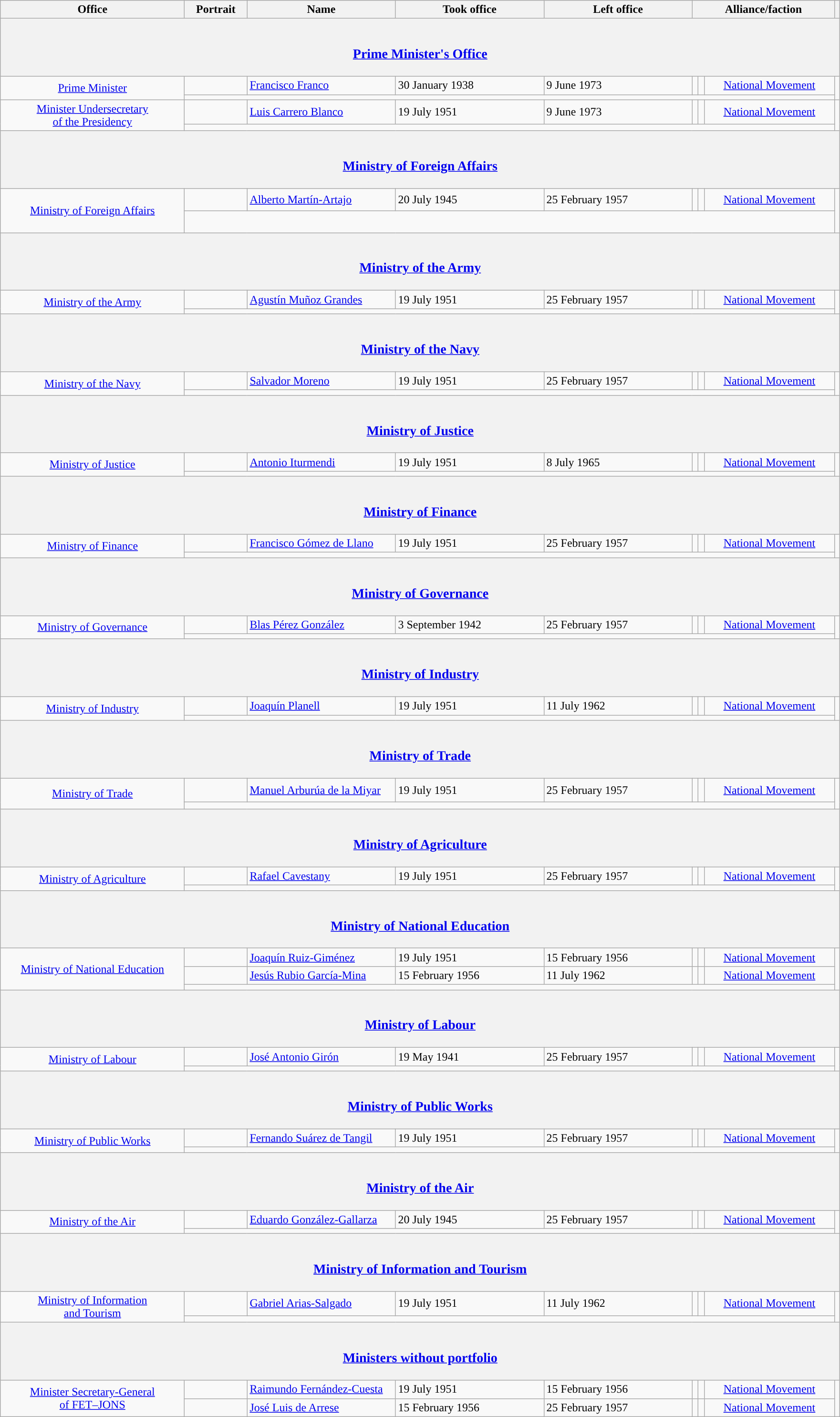<table class="wikitable" style="line-height:18px;">
<tr>
<th scope="col">Office<br></th>
<th scope="col">Portrait</th>
<th scope="col">Name</th>
<th scope="col">Took office</th>
<th scope="col">Left office</th>
<th colspan="3" scope="col">Alliance/faction</th>
<th></th>
</tr>
<tr>
<th colspan="9"><br><h3><a href='#'>Prime Minister's Office</a></h3></th>
</tr>
<tr>
<td align="center" rowspan="2" width="250"><a href='#'>Prime Minister</a><br></td>
<td width="80"></td>
<td width="200"><a href='#'>Francisco Franco</a></td>
<td width="200">30 January 1938</td>
<td width="200">9 June 1973</td>
<td width="1" style="background-color:"></td>
<td width="1" style="background-color:"></td>
<td width="175" align="center"><a href='#'>National Movement</a><br></td>
<td align="center" rowspan="2"></td>
</tr>
<tr>
<td colspan="7"></td>
</tr>
<tr>
<td align="center" rowspan="2"><a href='#'>Minister Undersecretary<br>of the Presidency</a><br></td>
<td></td>
<td><a href='#'>Luis Carrero Blanco</a></td>
<td>19 July 1951</td>
<td>9 June 1973</td>
<td style="background-color:"></td>
<td style="background-color:"></td>
<td align="center"><a href='#'>National Movement</a><br></td>
<td align="center" rowspan="2"></td>
</tr>
<tr>
<td colspan="7"></td>
</tr>
<tr>
<th colspan="9"><br><h3><a href='#'>Ministry of Foreign Affairs</a></h3></th>
</tr>
<tr>
<td align="center" rowspan="2"><a href='#'>Ministry of Foreign Affairs</a><br></td>
<td></td>
<td><a href='#'>Alberto Martín-Artajo</a></td>
<td>20 July 1945</td>
<td>25 February 1957</td>
<td style="background-color:"></td>
<td style="background-color:"></td>
<td align="center"><a href='#'>National Movement</a><br></td>
<td align="center" rowspan="2"><br><br><br></td>
</tr>
<tr>
<td colspan="7"><br></td>
</tr>
<tr>
<th colspan="9"><br><h3><a href='#'>Ministry of the Army</a></h3></th>
</tr>
<tr>
<td align="center" rowspan="2"><a href='#'>Ministry of the Army</a><br></td>
<td></td>
<td><a href='#'>Agustín Muñoz Grandes</a></td>
<td>19 July 1951</td>
<td>25 February 1957</td>
<td style="background-color:"></td>
<td style="background-color:"></td>
<td align="center"><a href='#'>National Movement</a><br></td>
<td align="center" rowspan="2"></td>
</tr>
<tr>
<td colspan="7"></td>
</tr>
<tr>
<th colspan="9"><br><h3><a href='#'>Ministry of the Navy</a></h3></th>
</tr>
<tr>
<td align="center" rowspan="2"><a href='#'>Ministry of the Navy</a><br></td>
<td></td>
<td><a href='#'>Salvador Moreno</a></td>
<td>19 July 1951</td>
<td>25 February 1957</td>
<td style="background-color:"></td>
<td style="background-color:"></td>
<td align="center"><a href='#'>National Movement</a><br></td>
<td align="center" rowspan="2"></td>
</tr>
<tr>
<td colspan="7"></td>
</tr>
<tr>
<th colspan="9"><br><h3><a href='#'>Ministry of Justice</a></h3></th>
</tr>
<tr>
<td align="center" rowspan="2"><a href='#'>Ministry of Justice</a><br></td>
<td></td>
<td><a href='#'>Antonio Iturmendi</a></td>
<td>19 July 1951</td>
<td>8 July 1965</td>
<td style="background-color:"></td>
<td style="background-color:"></td>
<td align="center"><a href='#'>National Movement</a><br></td>
<td align="center" rowspan="2"></td>
</tr>
<tr>
<td colspan="7"></td>
</tr>
<tr>
<th colspan="9"><br><h3><a href='#'>Ministry of Finance</a></h3></th>
</tr>
<tr>
<td align="center" rowspan="2"><a href='#'>Ministry of Finance</a><br></td>
<td></td>
<td><a href='#'>Francisco Gómez de Llano</a></td>
<td>19 July 1951</td>
<td>25 February 1957</td>
<td style="background-color:"></td>
<td style="background-color:"></td>
<td align="center"><a href='#'>National Movement</a><br></td>
<td align="center" rowspan="2"></td>
</tr>
<tr>
<td colspan="7"></td>
</tr>
<tr>
<th colspan="9"><br><h3><a href='#'>Ministry of Governance</a></h3></th>
</tr>
<tr>
<td align="center" rowspan="2"><a href='#'>Ministry of Governance</a><br></td>
<td></td>
<td><a href='#'>Blas Pérez González</a></td>
<td>3 September 1942</td>
<td>25 February 1957</td>
<td style="background-color:"></td>
<td style="background-color:"></td>
<td align="center"><a href='#'>National Movement</a><br></td>
<td align="center" rowspan="2"></td>
</tr>
<tr>
<td colspan="7"></td>
</tr>
<tr>
<th colspan="9"><br><h3><a href='#'>Ministry of Industry</a></h3></th>
</tr>
<tr>
<td align="center" rowspan="2"><a href='#'>Ministry of Industry</a><br></td>
<td></td>
<td><a href='#'>Joaquín Planell</a></td>
<td>19 July 1951</td>
<td>11 July 1962</td>
<td style="background-color:"></td>
<td style="background-color:"></td>
<td align="center"><a href='#'>National Movement</a><br></td>
<td align="center" rowspan="2"></td>
</tr>
<tr>
<td colspan="7"></td>
</tr>
<tr>
<th colspan="9"><br><h3><a href='#'>Ministry of Trade</a></h3></th>
</tr>
<tr>
<td align="center" rowspan="2"><a href='#'>Ministry of Trade</a><br></td>
<td></td>
<td><a href='#'>Manuel Arburúa de la Miyar</a></td>
<td>19 July 1951</td>
<td>25 February 1957</td>
<td style="background-color:"></td>
<td style="background-color:"></td>
<td align="center"><a href='#'>National Movement</a><br></td>
<td align="center" rowspan="2"><br><br></td>
</tr>
<tr>
<td colspan="7"></td>
</tr>
<tr>
<th colspan="9"><br><h3><a href='#'>Ministry of Agriculture</a></h3></th>
</tr>
<tr>
<td align="center" rowspan="2"><a href='#'>Ministry of Agriculture</a><br></td>
<td></td>
<td><a href='#'>Rafael Cavestany</a></td>
<td>19 July 1951</td>
<td>25 February 1957</td>
<td style="background-color:"></td>
<td style="background-color:"></td>
<td align="center"><a href='#'>National Movement</a><br></td>
<td align="center" rowspan="2"></td>
</tr>
<tr>
<td colspan="7"></td>
</tr>
<tr>
<th colspan="9"><br><h3><a href='#'>Ministry of National Education</a></h3></th>
</tr>
<tr>
<td align="center" rowspan="3"><a href='#'>Ministry of National Education</a><br></td>
<td></td>
<td><a href='#'>Joaquín Ruiz-Giménez</a></td>
<td>19 July 1951</td>
<td>15 February 1956</td>
<td style="background-color:"></td>
<td style="background-color:"></td>
<td align="center"><a href='#'>National Movement</a><br></td>
<td align="center" rowspan="3"></td>
</tr>
<tr>
<td></td>
<td><a href='#'>Jesús Rubio García-Mina</a></td>
<td>15 February 1956</td>
<td>11 July 1962</td>
<td style="background-color:"></td>
<td style="background-color:"></td>
<td align="center"><a href='#'>National Movement</a><br></td>
</tr>
<tr>
<td colspan="7"></td>
</tr>
<tr>
<th colspan="9"><br><h3><a href='#'>Ministry of Labour</a></h3></th>
</tr>
<tr>
<td align="center" rowspan="2"><a href='#'>Ministry of Labour</a><br></td>
<td></td>
<td><a href='#'>José Antonio Girón</a></td>
<td>19 May 1941</td>
<td>25 February 1957</td>
<td style="background-color:"></td>
<td style="background-color:"></td>
<td align="center"><a href='#'>National Movement</a><br></td>
<td align="center" rowspan="2"></td>
</tr>
<tr>
<td colspan="7"></td>
</tr>
<tr>
<th colspan="9"><br><h3><a href='#'>Ministry of Public Works</a></h3></th>
</tr>
<tr>
<td align="center" rowspan="2"><a href='#'>Ministry of Public Works</a><br></td>
<td></td>
<td><a href='#'>Fernando Suárez de Tangil</a></td>
<td>19 July 1951</td>
<td>25 February 1957</td>
<td style="background-color:"></td>
<td style="background-color:"></td>
<td align="center"><a href='#'>National Movement</a><br></td>
<td align="center" rowspan="2"></td>
</tr>
<tr>
<td colspan="7"></td>
</tr>
<tr>
<th colspan="9"><br><h3><a href='#'>Ministry of the Air</a></h3></th>
</tr>
<tr>
<td align="center" rowspan="2"><a href='#'>Ministry of the Air</a><br></td>
<td></td>
<td><a href='#'>Eduardo González-Gallarza</a></td>
<td>20 July 1945</td>
<td>25 February 1957</td>
<td style="background-color:"></td>
<td style="background-color:"></td>
<td align="center"><a href='#'>National Movement</a><br></td>
<td align="center" rowspan="2"></td>
</tr>
<tr>
<td colspan="7"></td>
</tr>
<tr>
<th colspan="9"><br><h3><a href='#'>Ministry of Information and Tourism</a></h3></th>
</tr>
<tr>
<td align="center" rowspan="2"><a href='#'>Ministry of Information<br>and Tourism</a><br></td>
<td></td>
<td><a href='#'>Gabriel Arias-Salgado</a></td>
<td>19 July 1951</td>
<td>11 July 1962</td>
<td style="background-color:"></td>
<td style="background-color:"></td>
<td align="center"><a href='#'>National Movement</a><br></td>
<td align="center" rowspan="2"><br></td>
</tr>
<tr>
<td colspan="7"></td>
</tr>
<tr>
<th colspan="9"><br><h3><a href='#'>Ministers without portfolio</a></h3></th>
</tr>
<tr>
<td align="center" rowspan="2"><a href='#'>Minister Secretary-General<br>of FET–JONS</a><br></td>
<td></td>
<td><a href='#'>Raimundo Fernández-Cuesta</a></td>
<td>19 July 1951</td>
<td>15 February 1956</td>
<td style="background-color:"></td>
<td style="background-color:"></td>
<td align="center"><a href='#'>National Movement</a><br></td>
<td align="center" rowspan="2"></td>
</tr>
<tr>
<td></td>
<td><a href='#'>José Luis de Arrese</a></td>
<td>15 February 1956</td>
<td>25 February 1957</td>
<td style="background-color:"></td>
<td style="background-color:"></td>
<td align="center"><a href='#'>National Movement</a><br></td>
</tr>
</table>
